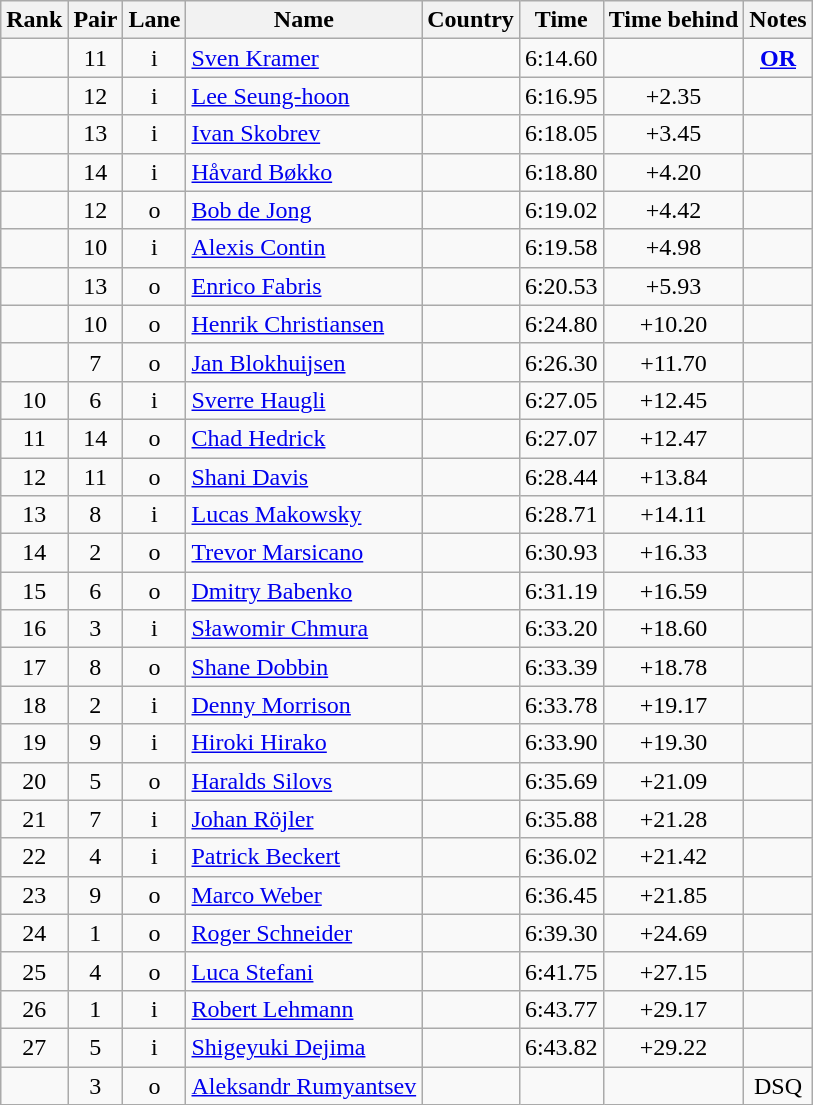<table class="wikitable sortable" style="text-align:center">
<tr>
<th>Rank</th>
<th>Pair</th>
<th>Lane</th>
<th>Name</th>
<th>Country</th>
<th>Time</th>
<th>Time behind</th>
<th>Notes</th>
</tr>
<tr>
<td></td>
<td>11</td>
<td>i</td>
<td align="left"><a href='#'>Sven Kramer</a></td>
<td align="left"></td>
<td>6:14.60</td>
<td></td>
<td><strong><a href='#'>OR</a></strong></td>
</tr>
<tr>
<td></td>
<td>12</td>
<td>i</td>
<td align="left"><a href='#'>Lee Seung-hoon</a></td>
<td align="left"></td>
<td>6:16.95</td>
<td>+2.35</td>
<td></td>
</tr>
<tr>
<td></td>
<td>13</td>
<td>i</td>
<td align="left"><a href='#'>Ivan Skobrev</a></td>
<td align="left"></td>
<td>6:18.05</td>
<td>+3.45</td>
<td></td>
</tr>
<tr>
<td></td>
<td>14</td>
<td>i</td>
<td align="left"><a href='#'>Håvard Bøkko</a></td>
<td align="left"></td>
<td>6:18.80</td>
<td>+4.20</td>
<td></td>
</tr>
<tr>
<td></td>
<td>12</td>
<td>o</td>
<td align="left"><a href='#'>Bob de Jong</a></td>
<td align="left"></td>
<td>6:19.02</td>
<td>+4.42</td>
<td></td>
</tr>
<tr>
<td></td>
<td>10</td>
<td>i</td>
<td align="left"><a href='#'>Alexis Contin</a></td>
<td align="left"></td>
<td>6:19.58</td>
<td>+4.98</td>
<td></td>
</tr>
<tr>
<td></td>
<td>13</td>
<td>o</td>
<td align="left"><a href='#'>Enrico Fabris</a></td>
<td align="left"></td>
<td>6:20.53</td>
<td>+5.93</td>
<td></td>
</tr>
<tr>
<td></td>
<td>10</td>
<td>o</td>
<td align="left"><a href='#'>Henrik Christiansen</a></td>
<td align="left"></td>
<td>6:24.80</td>
<td>+10.20</td>
<td></td>
</tr>
<tr>
<td></td>
<td>7</td>
<td>o</td>
<td align="left"><a href='#'>Jan Blokhuijsen</a></td>
<td align="left"></td>
<td>6:26.30</td>
<td>+11.70</td>
<td></td>
</tr>
<tr>
<td>10</td>
<td>6</td>
<td>i</td>
<td align="left"><a href='#'>Sverre Haugli</a></td>
<td align="left"></td>
<td>6:27.05</td>
<td>+12.45</td>
<td></td>
</tr>
<tr>
<td>11</td>
<td>14</td>
<td>o</td>
<td align="left"><a href='#'>Chad Hedrick</a></td>
<td align="left"></td>
<td>6:27.07</td>
<td>+12.47</td>
<td></td>
</tr>
<tr>
<td>12</td>
<td>11</td>
<td>o</td>
<td align="left"><a href='#'>Shani Davis</a></td>
<td align="left"></td>
<td>6:28.44</td>
<td>+13.84</td>
<td></td>
</tr>
<tr>
<td>13</td>
<td>8</td>
<td>i</td>
<td align="left"><a href='#'>Lucas Makowsky</a></td>
<td align="left"></td>
<td>6:28.71</td>
<td>+14.11</td>
<td></td>
</tr>
<tr>
<td>14</td>
<td>2</td>
<td>o</td>
<td align="left"><a href='#'>Trevor Marsicano</a></td>
<td align="left"></td>
<td>6:30.93</td>
<td>+16.33</td>
<td></td>
</tr>
<tr>
<td>15</td>
<td>6</td>
<td>o</td>
<td align="left"><a href='#'>Dmitry Babenko</a></td>
<td align="left"></td>
<td>6:31.19</td>
<td>+16.59</td>
<td></td>
</tr>
<tr>
<td>16</td>
<td>3</td>
<td>i</td>
<td align="left"><a href='#'>Sławomir Chmura</a></td>
<td align="left"></td>
<td>6:33.20</td>
<td>+18.60</td>
<td></td>
</tr>
<tr>
<td>17</td>
<td>8</td>
<td>o</td>
<td align="left"><a href='#'>Shane Dobbin</a></td>
<td align="left"></td>
<td>6:33.39</td>
<td>+18.78</td>
<td></td>
</tr>
<tr>
<td>18</td>
<td>2</td>
<td>i</td>
<td align="left"><a href='#'>Denny Morrison</a></td>
<td align="left"></td>
<td>6:33.78</td>
<td>+19.17</td>
<td></td>
</tr>
<tr>
<td>19</td>
<td>9</td>
<td>i</td>
<td align="left"><a href='#'>Hiroki Hirako</a></td>
<td align="left"></td>
<td>6:33.90</td>
<td>+19.30</td>
<td></td>
</tr>
<tr>
<td>20</td>
<td>5</td>
<td>o</td>
<td align="left"><a href='#'>Haralds Silovs</a></td>
<td align="left"></td>
<td>6:35.69</td>
<td>+21.09</td>
<td></td>
</tr>
<tr>
<td>21</td>
<td>7</td>
<td>i</td>
<td align="left"><a href='#'>Johan Röjler</a></td>
<td align="left"></td>
<td>6:35.88</td>
<td>+21.28</td>
<td></td>
</tr>
<tr>
<td>22</td>
<td>4</td>
<td>i</td>
<td align="left"><a href='#'>Patrick Beckert</a></td>
<td align="left"></td>
<td>6:36.02</td>
<td>+21.42</td>
<td></td>
</tr>
<tr>
<td>23</td>
<td>9</td>
<td>o</td>
<td align="left"><a href='#'>Marco Weber</a></td>
<td align="left"></td>
<td>6:36.45</td>
<td>+21.85</td>
<td></td>
</tr>
<tr>
<td>24</td>
<td>1</td>
<td>o</td>
<td align="left"><a href='#'>Roger Schneider</a></td>
<td align="left"></td>
<td>6:39.30</td>
<td>+24.69</td>
<td></td>
</tr>
<tr>
<td>25</td>
<td>4</td>
<td>o</td>
<td align="left"><a href='#'>Luca Stefani</a></td>
<td align="left"></td>
<td>6:41.75</td>
<td>+27.15</td>
<td></td>
</tr>
<tr>
<td>26</td>
<td>1</td>
<td>i</td>
<td align="left"><a href='#'>Robert Lehmann</a></td>
<td align="left"></td>
<td>6:43.77</td>
<td>+29.17</td>
<td></td>
</tr>
<tr>
<td>27</td>
<td>5</td>
<td>i</td>
<td align="left"><a href='#'>Shigeyuki Dejima</a></td>
<td align="left"></td>
<td>6:43.82</td>
<td>+29.22</td>
<td></td>
</tr>
<tr>
<td></td>
<td>3</td>
<td>o</td>
<td align="left"><a href='#'>Aleksandr Rumyantsev</a></td>
<td align="left"></td>
<td></td>
<td></td>
<td>DSQ</td>
</tr>
</table>
